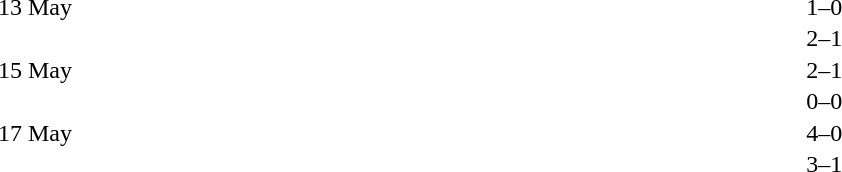<table cellspacing=1 width=70%>
<tr>
<th width=25%></th>
<th width=30%></th>
<th width=15%></th>
<th width=30%></th>
</tr>
<tr>
<td>13 May</td>
<td align=right></td>
<td align=center>1–0</td>
<td></td>
</tr>
<tr>
<td></td>
<td align=right></td>
<td align=center>2–1</td>
<td></td>
</tr>
<tr>
<td>15 May</td>
<td align=right></td>
<td align=center>2–1</td>
<td></td>
</tr>
<tr>
<td></td>
<td align=right></td>
<td align=center>0–0</td>
<td></td>
</tr>
<tr>
<td>17 May</td>
<td align=right></td>
<td align=center>4–0</td>
<td></td>
</tr>
<tr>
<td></td>
<td align=right></td>
<td align=center>3–1</td>
<td></td>
</tr>
</table>
